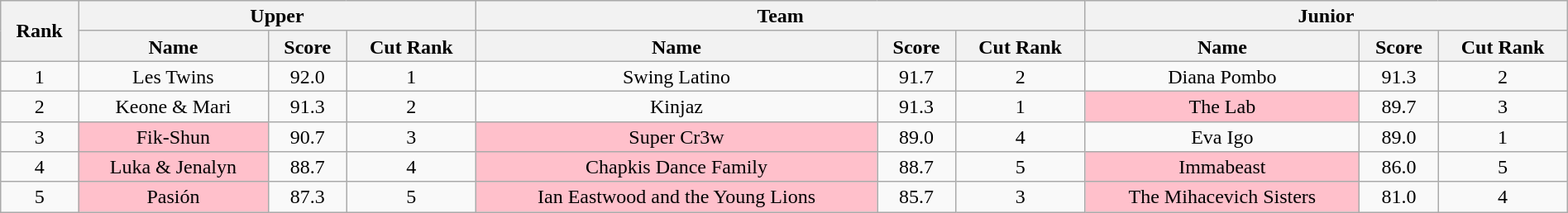<table class="wikitable" style="text-align:center; line-height:17px; width:100%;">
<tr>
<th scope="col" rowspan="2">Rank</th>
<th scope="col" colspan="3">Upper</th>
<th scope="col" colspan="3">Team</th>
<th scope="col" colspan="3">Junior</th>
</tr>
<tr>
<th scope="col">Name</th>
<th scope="col">Score</th>
<th scope="col">Cut Rank</th>
<th scope="col">Name</th>
<th scope="col">Score</th>
<th scope="col">Cut Rank</th>
<th scope="col">Name</th>
<th scope="col">Score</th>
<th scope="col">Cut Rank</th>
</tr>
<tr>
<td>1</td>
<td>Les Twins</td>
<td>92.0</td>
<td>1</td>
<td>Swing Latino</td>
<td>91.7</td>
<td>2</td>
<td>Diana Pombo</td>
<td>91.3</td>
<td>2</td>
</tr>
<tr>
<td>2</td>
<td>Keone & Mari</td>
<td>91.3</td>
<td>2</td>
<td>Kinjaz</td>
<td>91.3</td>
<td>1</td>
<td bgcolor= pink>The Lab</td>
<td>89.7</td>
<td>3</td>
</tr>
<tr>
<td>3</td>
<td bgcolor= pink>Fik-Shun</td>
<td>90.7</td>
<td>3</td>
<td bgcolor= pink>Super Cr3w</td>
<td>89.0</td>
<td>4</td>
<td>Eva Igo</td>
<td>89.0</td>
<td>1</td>
</tr>
<tr>
<td>4</td>
<td bgcolor= pink>Luka & Jenalyn</td>
<td>88.7</td>
<td>4</td>
<td bgcolor= pink>Chapkis Dance Family</td>
<td>88.7</td>
<td>5</td>
<td bgcolor= pink>Immabeast</td>
<td>86.0</td>
<td>5</td>
</tr>
<tr>
<td>5</td>
<td bgcolor= pink>Pasión</td>
<td>87.3</td>
<td>5</td>
<td bgcolor= pink>Ian Eastwood and the Young Lions</td>
<td>85.7</td>
<td>3</td>
<td bgcolor= pink>The Mihacevich Sisters</td>
<td>81.0</td>
<td>4</td>
</tr>
</table>
